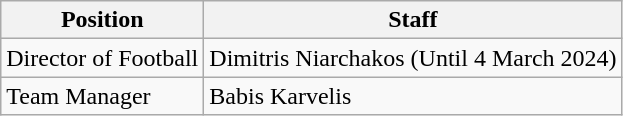<table class="wikitable">
<tr>
<th><strong>Position</strong></th>
<th><strong>Staff</strong></th>
</tr>
<tr>
<td>Director of Football</td>
<td>Dimitris Niarchakos (Until 4 March 2024)</td>
</tr>
<tr>
<td>Team Manager</td>
<td>Babis Karvelis</td>
</tr>
</table>
